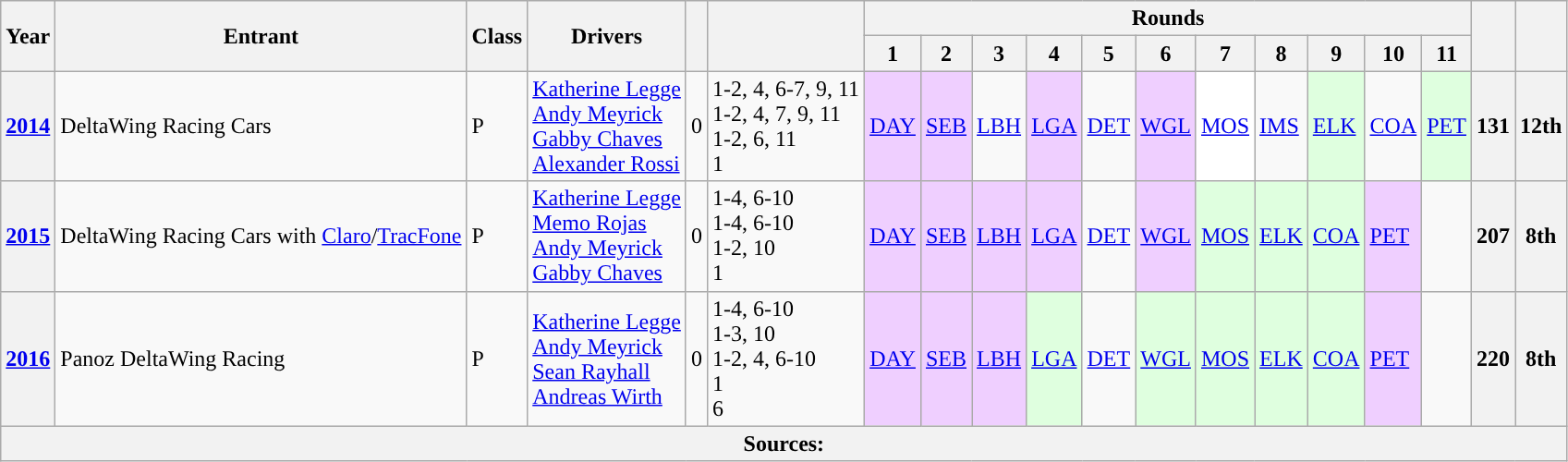<table class="wikitable">
<tr>
<th rowspan="2">Year</th>
<th rowspan="2">Entrant</th>
<th rowspan="2">Class</th>
<th rowspan="2">Drivers</th>
<th rowspan="2"></th>
<th rowspan="2"></th>
<th colspan="11">Rounds</th>
<th rowspan="2"></th>
<th rowspan="2"></th>
</tr>
<tr>
<th>1</th>
<th>2</th>
<th>3</th>
<th>4</th>
<th>5</th>
<th>6</th>
<th>7</th>
<th>8</th>
<th>9</th>
<th>10</th>
<th>11</th>
</tr>
<tr>
<th><a href='#'>2014</a></th>
<td> DeltaWing Racing Cars</td>
<td>P</td>
<td> <a href='#'>Katherine Legge</a><br> <a href='#'>Andy Meyrick</a><br> <a href='#'>Gabby Chaves</a><br> <a href='#'>Alexander Rossi</a></td>
<td>0</td>
<td>1-2, 4, 6-7, 9, 11<br>1-2, 4, 7, 9, 11<br>1-2, 6, 11<br>1</td>
<td style="background:#EFCFFF;"><a href='#'>DAY</a><br></td>
<td style="background:#EFCFFF;"><a href='#'>SEB</a><br></td>
<td><a href='#'>LBH</a></td>
<td style="background:#EFCFFF;"><a href='#'>LGA</a><br></td>
<td><a href='#'>DET</a></td>
<td style="background:#EFCFFF;"><a href='#'>WGL</a><br></td>
<td style="background:#FFFFFF;"><a href='#'>MOS</a><br></td>
<td><a href='#'>IMS</a></td>
<td style="background:#DFFFDF;"><a href='#'>ELK</a><br></td>
<td><a href='#'>COA</a></td>
<td style="background:#DFFFDF;"><a href='#'>PET</a><br></td>
<th>131</th>
<th>12th</th>
</tr>
<tr>
<th><a href='#'>2015</a></th>
<td> DeltaWing Racing Cars with <a href='#'>Claro</a>/<a href='#'>TracFone</a></td>
<td>P</td>
<td> <a href='#'>Katherine Legge</a><br> <a href='#'>Memo Rojas</a><br> <a href='#'>Andy Meyrick</a><br> <a href='#'>Gabby Chaves</a></td>
<td>0</td>
<td>1-4, 6-10<br>1-4, 6-10<br>1-2, 10<br>1</td>
<td style="background:#EFCFFF;"><a href='#'>DAY</a><br></td>
<td style="background:#EFCFFF;"><a href='#'>SEB</a><br></td>
<td style="background:#EFCFFF;"><a href='#'>LBH</a><br></td>
<td style="background:#EFCFFF;"><a href='#'>LGA</a><br></td>
<td><a href='#'>DET</a></td>
<td style="background:#EFCFFF;"><a href='#'>WGL</a><br></td>
<td style="background:#DFFFDF;"><a href='#'>MOS</a><br></td>
<td style="background:#DFFFDF;"><a href='#'>ELK</a><br></td>
<td style="background:#DFFFDF;"><a href='#'>COA</a><br></td>
<td style="background:#EFCFFF;"><a href='#'>PET</a><br></td>
<td></td>
<th>207</th>
<th>8th</th>
</tr>
<tr>
<th><a href='#'>2016</a></th>
<td> Panoz DeltaWing Racing</td>
<td>P</td>
<td> <a href='#'>Katherine Legge</a><br> <a href='#'>Andy Meyrick</a><br> <a href='#'>Sean Rayhall</a><br> <a href='#'>Andreas Wirth</a></td>
<td>0</td>
<td>1-4, 6-10<br>1-3, 10<br>1-2, 4, 6-10<br>1<br>6</td>
<td style="background:#EFCFFF;"><a href='#'>DAY</a><br></td>
<td style="background:#EFCFFF;"><a href='#'>SEB</a><br></td>
<td style="background:#EFCFFF;"><a href='#'>LBH</a><br></td>
<td style="background:#DFFFDF;"><a href='#'>LGA</a><br></td>
<td><a href='#'>DET</a></td>
<td style="background:#DFFFDF;"><a href='#'>WGL</a><br></td>
<td style="background:#DFFFDF;"><a href='#'>MOS</a><br></td>
<td style="background:#DFFFDF;"><a href='#'>ELK</a><br></td>
<td style="background:#DFFFDF;"><a href='#'>COA</a><br></td>
<td style="background:#EFCFFF;"><a href='#'>PET</a><br></td>
<td></td>
<th>220</th>
<th>8th</th>
</tr>
<tr>
<th colspan="19">Sources:</th>
</tr>
</table>
